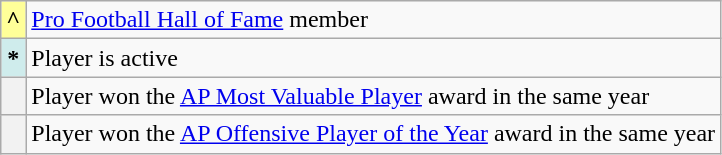<table class="wikitable plainrowheaders">
<tr>
<th scope="row" style="text-align:center; background:#ff9;">^</th>
<td><a href='#'>Pro Football Hall of Fame</a> member</td>
</tr>
<tr>
<th scope="row" style="text-align:center; background:#cfecec;">*</th>
<td>Player is active</td>
</tr>
<tr>
<th scope="row" style="text-align:center;"></th>
<td>Player won the <a href='#'>AP Most Valuable Player</a> award in the same year</td>
</tr>
<tr>
<th scope="row"style="text-align:center;"></th>
<td>Player won the <a href='#'>AP Offensive Player of the Year</a> award in the same year</td>
</tr>
</table>
